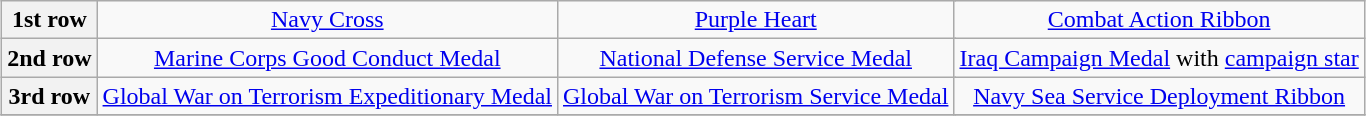<table class="wikitable" style="margin:1em auto; text-align:center;">
<tr>
<th>1st row</th>
<td colspan="2"><a href='#'>Navy Cross</a></td>
<td colspan="2"><a href='#'>Purple Heart</a></td>
<td colspan="2"><a href='#'>Combat Action Ribbon</a></td>
</tr>
<tr>
<th>2nd row</th>
<td colspan="2"><a href='#'>Marine Corps Good Conduct Medal</a></td>
<td colspan="2"><a href='#'>National Defense Service Medal</a></td>
<td colspan="2"><a href='#'>Iraq Campaign Medal</a> with <a href='#'>campaign star</a></td>
</tr>
<tr>
<th>3rd row</th>
<td colspan="2"><a href='#'>Global War on Terrorism Expeditionary Medal</a></td>
<td colspan="2"><a href='#'>Global War on Terrorism Service Medal</a></td>
<td colspan="2"><a href='#'>Navy Sea Service Deployment Ribbon</a></td>
</tr>
<tr>
</tr>
</table>
